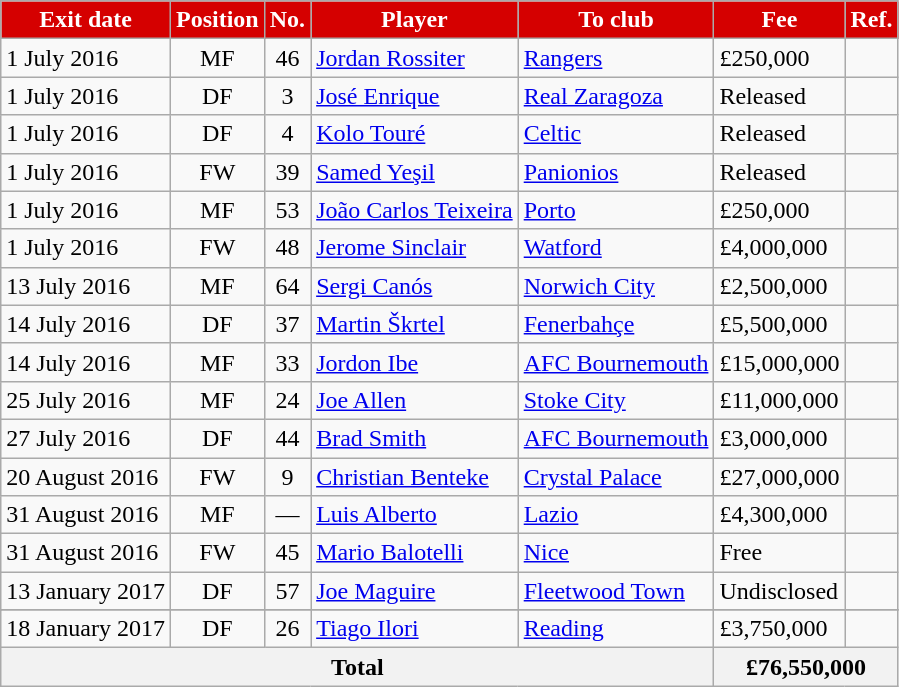<table class="wikitable sortable">
<tr>
<th style="background:#d50000; color:white;">Exit date</th>
<th style="background:#d50000; color:white;">Position</th>
<th style="background:#d50000; color:white;">No.</th>
<th style="background:#d50000; color:white;">Player</th>
<th style="background:#d50000; color:white;">To club</th>
<th style="background:#d50000; color:white;">Fee</th>
<th style="background:#d50000; color:white;">Ref.</th>
</tr>
<tr>
<td>1 July 2016</td>
<td style="text-align:center;">MF</td>
<td style="text-align:center;">46</td>
<td style="text-align:left;"> <a href='#'>Jordan Rossiter</a></td>
<td style="text-align:left;"> <a href='#'>Rangers</a></td>
<td>£250,000</td>
<td></td>
</tr>
<tr>
<td>1 July 2016</td>
<td style="text-align:center;">DF</td>
<td style="text-align:center;">3</td>
<td style="text-align:left;"> <a href='#'>José Enrique</a></td>
<td style="text-align:left;"> <a href='#'>Real Zaragoza</a></td>
<td> Released</td>
<td></td>
</tr>
<tr>
<td>1 July 2016</td>
<td style="text-align:center;">DF</td>
<td style="text-align:center;">4</td>
<td style="text-align:left;"> <a href='#'>Kolo Touré</a></td>
<td style="text-align:left;"> <a href='#'>Celtic</a></td>
<td> Released</td>
<td></td>
</tr>
<tr>
<td>1 July 2016</td>
<td style="text-align:center;">FW</td>
<td style="text-align:center;">39</td>
<td style="text-align:left;"> <a href='#'>Samed Yeşil</a></td>
<td style="text-align:left;"> <a href='#'>Panionios</a></td>
<td> Released</td>
<td></td>
</tr>
<tr>
<td>1 July 2016</td>
<td style="text-align:center;">MF</td>
<td style="text-align:center;">53</td>
<td style="text-align:left;"> <a href='#'>João Carlos Teixeira</a></td>
<td style="text-align:left;"> <a href='#'>Porto</a></td>
<td> £250,000</td>
<td></td>
</tr>
<tr>
<td>1 July 2016</td>
<td style="text-align:center;">FW</td>
<td style="text-align:center;">48</td>
<td style="text-align:left;"> <a href='#'>Jerome Sinclair</a></td>
<td style="text-align:left;"> <a href='#'>Watford</a></td>
<td>£4,000,000</td>
<td></td>
</tr>
<tr>
<td>13 July 2016</td>
<td style="text-align:center;">MF</td>
<td style="text-align:center;">64</td>
<td style="text-align:left;"> <a href='#'>Sergi Canós</a></td>
<td style="text-align:left;"> <a href='#'>Norwich City</a></td>
<td> £2,500,000</td>
<td></td>
</tr>
<tr>
<td>14 July 2016</td>
<td style="text-align:center;">DF</td>
<td style="text-align:center;">37</td>
<td style="text-align:left;"> <a href='#'>Martin Škrtel</a></td>
<td style="text-align:left;"> <a href='#'>Fenerbahçe</a></td>
<td> £5,500,000</td>
<td></td>
</tr>
<tr>
<td>14 July 2016</td>
<td style="text-align:center;">MF</td>
<td style="text-align:center;">33</td>
<td style="text-align:left;"> <a href='#'>Jordon Ibe</a></td>
<td style="text-align:left;"> <a href='#'>AFC Bournemouth</a></td>
<td> £15,000,000</td>
<td></td>
</tr>
<tr>
<td>25 July 2016</td>
<td style="text-align:center;">MF</td>
<td style="text-align:center;">24</td>
<td style="text-align:left;"> <a href='#'>Joe Allen</a></td>
<td style="text-align:left;"> <a href='#'>Stoke City</a></td>
<td> £11,000,000</td>
<td></td>
</tr>
<tr>
<td>27 July 2016</td>
<td style="text-align:center;">DF</td>
<td style="text-align:center;">44</td>
<td style="text-align:left;"> <a href='#'>Brad Smith</a></td>
<td style="text-align:left;"> <a href='#'>AFC Bournemouth</a></td>
<td> £3,000,000</td>
<td></td>
</tr>
<tr>
<td>20 August 2016</td>
<td style="text-align:center;">FW</td>
<td style="text-align:center;">9</td>
<td style="text-align:left;"> <a href='#'>Christian Benteke</a></td>
<td style="text-align:left;"> <a href='#'>Crystal Palace</a></td>
<td> £27,000,000</td>
<td></td>
</tr>
<tr>
<td>31 August 2016</td>
<td style="text-align:center;">MF</td>
<td style="text-align:center;">—</td>
<td style="text-align:left;"> <a href='#'>Luis Alberto</a></td>
<td style="text-align:left;"> <a href='#'>Lazio</a></td>
<td> £4,300,000</td>
<td></td>
</tr>
<tr>
<td>31 August 2016</td>
<td style="text-align:center;">FW</td>
<td style="text-align:center;">45</td>
<td style="text-align:left;"> <a href='#'>Mario Balotelli</a></td>
<td style="text-align:left;"> <a href='#'>Nice</a></td>
<td> Free</td>
<td></td>
</tr>
<tr>
<td>13 January 2017</td>
<td style="text-align:center;">DF</td>
<td style="text-align:center;">57</td>
<td style="text-align:left;"> <a href='#'>Joe Maguire</a></td>
<td style="text-align:left;"> <a href='#'>Fleetwood Town</a></td>
<td> Undisclosed</td>
<td></td>
</tr>
<tr>
</tr>
<tr>
<td>18 January 2017</td>
<td style="text-align:center;">DF</td>
<td style="text-align:center;">26</td>
<td style="text-align:left;"> <a href='#'>Tiago Ilori</a></td>
<td style="text-align:left;"> <a href='#'>Reading</a></td>
<td> £3,750,000</td>
<td></td>
</tr>
<tr>
<th colspan="5">Total</th>
<th colspan="2">£76,550,000</th>
</tr>
</table>
